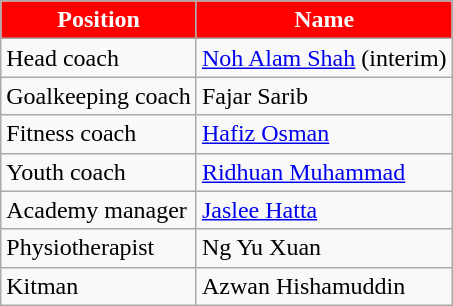<table class="wikitable">
<tr>
<th style="background:red; color:white; text-align:center;">Position</th>
<th style="background:red; color:white; text-align:center;">Name</th>
</tr>
<tr>
<td>Head coach</td>
<td> <a href='#'>Noh Alam Shah</a> (interim)</td>
</tr>
<tr>
<td>Goalkeeping coach</td>
<td> Fajar Sarib</td>
</tr>
<tr>
<td>Fitness coach</td>
<td> <a href='#'>Hafiz Osman</a></td>
</tr>
<tr>
<td>Youth coach</td>
<td> <a href='#'>Ridhuan Muhammad</a></td>
</tr>
<tr>
<td>Academy manager</td>
<td> <a href='#'>Jaslee Hatta</a></td>
</tr>
<tr>
<td>Physiotherapist</td>
<td> Ng Yu Xuan</td>
</tr>
<tr>
<td>Kitman</td>
<td> Azwan Hishamuddin</td>
</tr>
</table>
